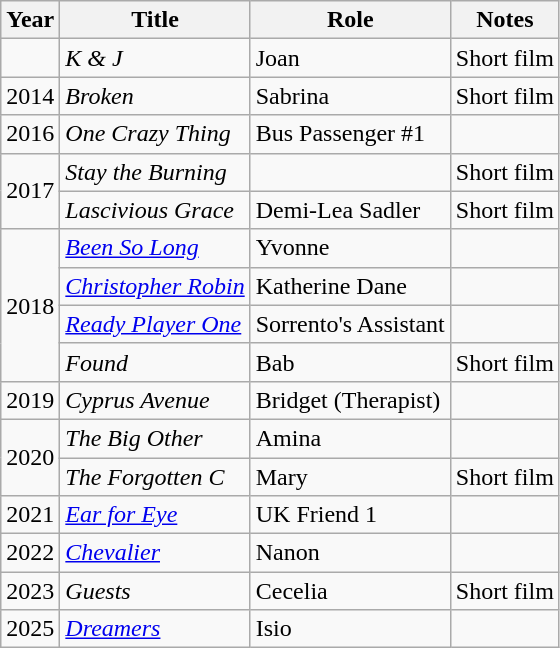<table class="wikitable sortable">
<tr>
<th>Year</th>
<th>Title</th>
<th>Role</th>
<th class="unsortable">Notes</th>
</tr>
<tr>
<td></td>
<td><em>K & J</em></td>
<td>Joan</td>
<td>Short film</td>
</tr>
<tr>
<td>2014</td>
<td><em>Broken</em></td>
<td>Sabrina</td>
<td>Short film</td>
</tr>
<tr>
<td>2016</td>
<td><em>One Crazy Thing</em></td>
<td>Bus Passenger #1</td>
<td></td>
</tr>
<tr>
<td rowspan="2">2017</td>
<td><em>Stay the Burning</em></td>
<td></td>
<td>Short film</td>
</tr>
<tr>
<td><em>Lascivious Grace</em></td>
<td>Demi-Lea Sadler</td>
<td>Short film</td>
</tr>
<tr>
<td rowspan="4">2018</td>
<td><em><a href='#'>Been So Long</a></em></td>
<td>Yvonne</td>
<td></td>
</tr>
<tr>
<td><em><a href='#'>Christopher Robin</a></em></td>
<td>Katherine Dane</td>
<td></td>
</tr>
<tr>
<td><em><a href='#'>Ready Player One</a></em></td>
<td>Sorrento's Assistant</td>
<td></td>
</tr>
<tr>
<td><em>Found</em></td>
<td>Bab</td>
<td>Short film</td>
</tr>
<tr>
<td>2019</td>
<td><em>Cyprus Avenue</em></td>
<td>Bridget (Therapist)</td>
<td></td>
</tr>
<tr>
<td rowspan="2">2020</td>
<td><em>The Big Other</em></td>
<td>Amina</td>
<td></td>
</tr>
<tr>
<td><em>The Forgotten C</em></td>
<td>Mary</td>
<td>Short film</td>
</tr>
<tr>
<td>2021</td>
<td><em><a href='#'>Ear for Eye</a></em></td>
<td>UK Friend 1</td>
<td></td>
</tr>
<tr>
<td>2022</td>
<td><em><a href='#'>Chevalier</a></em></td>
<td>Nanon</td>
<td></td>
</tr>
<tr>
<td>2023</td>
<td><em>Guests</em></td>
<td>Cecelia</td>
<td>Short film</td>
</tr>
<tr>
<td>2025</td>
<td><em><a href='#'>Dreamers</a></em></td>
<td>Isio</td>
<td></td>
</tr>
</table>
